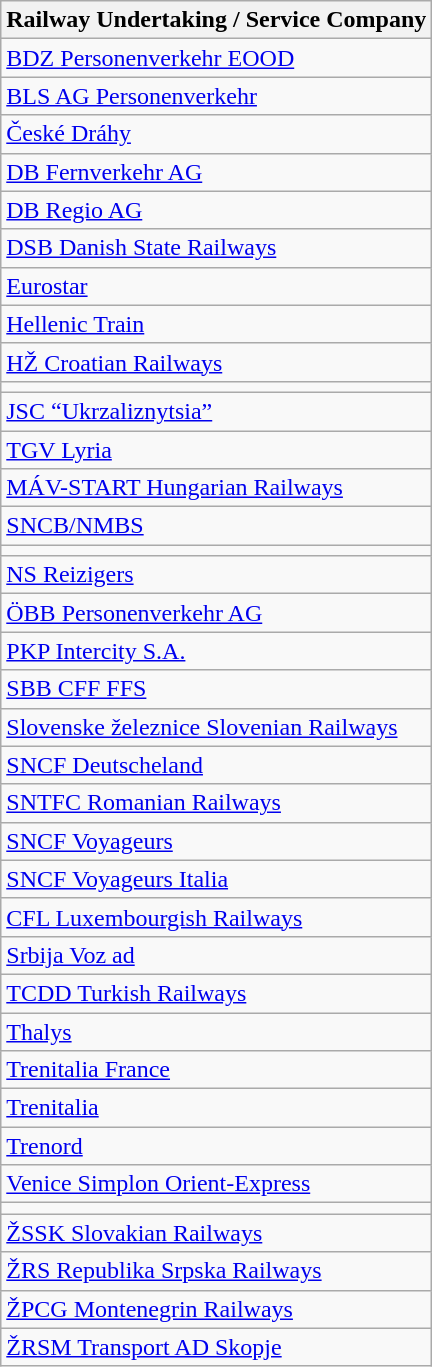<table class="wikitable">
<tr>
<th>Railway Undertaking / Service Company</th>
</tr>
<tr>
<td><a href='#'>BDZ Personenverkehr EOOD</a></td>
</tr>
<tr>
<td><a href='#'>BLS AG Personenverkehr</a></td>
</tr>
<tr>
<td><a href='#'>České Dráhy</a></td>
</tr>
<tr>
<td><a href='#'>DB Fernverkehr AG</a></td>
</tr>
<tr>
<td><a href='#'>DB Regio AG</a></td>
</tr>
<tr>
<td><a href='#'>DSB Danish State Railways</a></td>
</tr>
<tr>
<td><a href='#'>Eurostar</a></td>
</tr>
<tr>
<td><a href='#'>Hellenic Train</a></td>
</tr>
<tr>
<td><a href='#'>HŽ Croatian Railways</a></td>
</tr>
<tr>
<td></td>
</tr>
<tr>
<td><a href='#'>JSC “Ukrzaliznytsia”</a></td>
</tr>
<tr>
<td><a href='#'>TGV Lyria</a></td>
</tr>
<tr>
<td><a href='#'>MÁV-START Hungarian Railways</a></td>
</tr>
<tr>
<td><a href='#'>SNCB/NMBS</a></td>
</tr>
<tr>
<td></td>
</tr>
<tr>
<td><a href='#'>NS Reizigers</a></td>
</tr>
<tr>
<td><a href='#'>ÖBB Personenverkehr AG</a></td>
</tr>
<tr>
<td><a href='#'>PKP Intercity S.A.</a></td>
</tr>
<tr>
<td><a href='#'>SBB CFF FFS</a></td>
</tr>
<tr>
<td><a href='#'>Slovenske železnice Slovenian Railways</a></td>
</tr>
<tr>
<td><a href='#'>SNCF Deutscheland</a></td>
</tr>
<tr>
<td><a href='#'>SNTFC Romanian Railways</a></td>
</tr>
<tr>
<td><a href='#'>SNCF Voyageurs</a></td>
</tr>
<tr>
<td><a href='#'>SNCF Voyageurs Italia</a></td>
</tr>
<tr>
<td><a href='#'>CFL Luxembourgish Railways</a></td>
</tr>
<tr>
<td><a href='#'>Srbija Voz ad</a></td>
</tr>
<tr>
<td><a href='#'>TCDD Turkish Railways</a></td>
</tr>
<tr>
<td><a href='#'>Thalys</a></td>
</tr>
<tr>
<td><a href='#'>Trenitalia France</a></td>
</tr>
<tr>
<td><a href='#'>Trenitalia</a></td>
</tr>
<tr>
<td><a href='#'>Trenord</a></td>
</tr>
<tr>
<td><a href='#'>Venice Simplon Orient-Express</a></td>
</tr>
<tr>
<td></td>
</tr>
<tr>
<td><a href='#'>ŽSSK Slovakian Railways</a></td>
</tr>
<tr>
<td><a href='#'>ŽRS Republika Srpska Railways</a></td>
</tr>
<tr>
<td><a href='#'>ŽPCG Montenegrin Railways</a></td>
</tr>
<tr>
<td><a href='#'>ŽRSM Transport AD Skopje</a></td>
</tr>
</table>
